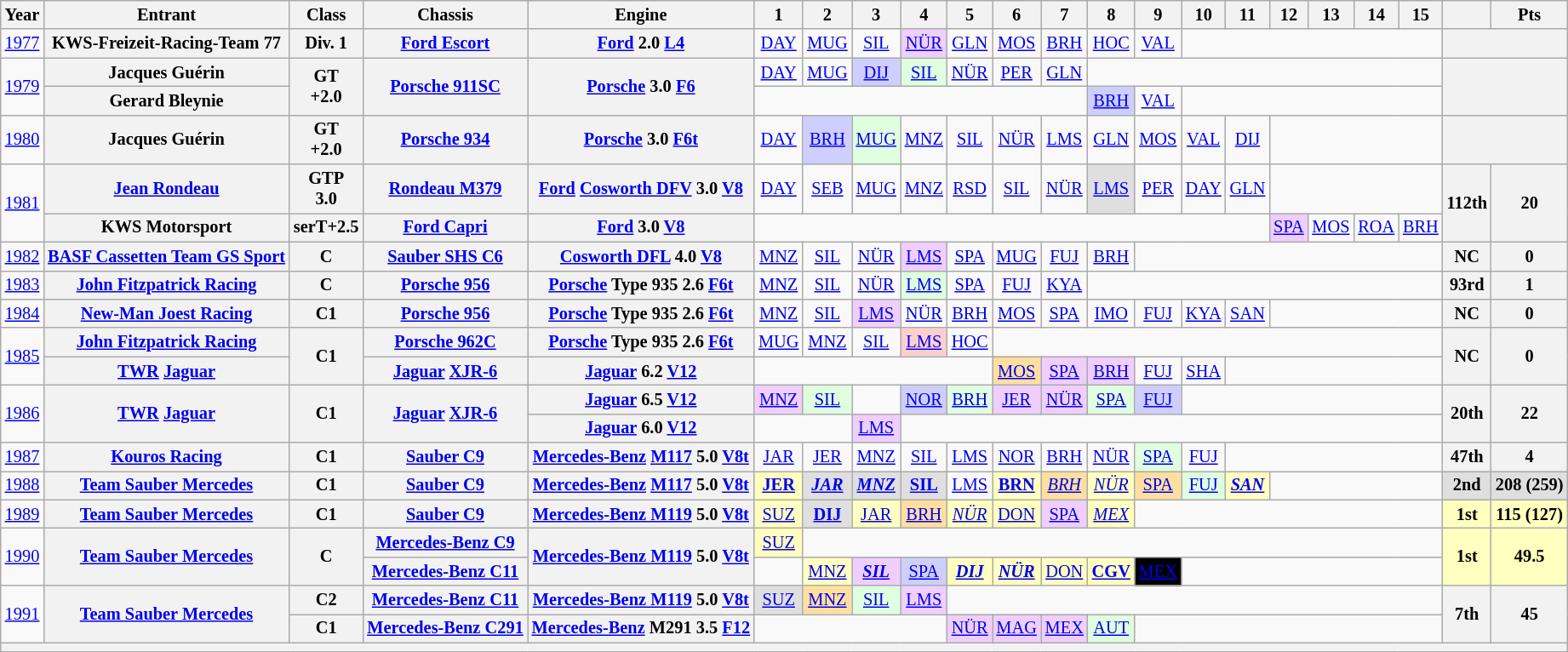<table class="wikitable" style="text-align:center; font-size:85%">
<tr>
<th>Year</th>
<th>Entrant</th>
<th>Class</th>
<th>Chassis</th>
<th>Engine</th>
<th>1</th>
<th>2</th>
<th>3</th>
<th>4</th>
<th>5</th>
<th>6</th>
<th>7</th>
<th>8</th>
<th>9</th>
<th>10</th>
<th>11</th>
<th>12</th>
<th>13</th>
<th>14</th>
<th>15</th>
<th></th>
<th>Pts</th>
</tr>
<tr>
<td><a href='#'>1977</a></td>
<th>KWS-Freizeit-Racing-Team 77</th>
<th>Div. 1</th>
<th><a href='#'>Ford Escort</a></th>
<th><a href='#'>Ford</a> 2.0 <a href='#'>L4</a></th>
<td><a href='#'>DAY</a></td>
<td><a href='#'>MUG</a></td>
<td><a href='#'>SIL</a></td>
<td style="background: #EFCFFF"><a href='#'>NÜR</a><br></td>
<td><a href='#'>GLN</a></td>
<td><a href='#'>MOS</a></td>
<td><a href='#'>BRH</a></td>
<td><a href='#'>HOC</a></td>
<td><a href='#'>VAL</a></td>
<td colspan=6></td>
<th colspan=2></th>
</tr>
<tr>
<td rowspan=2><a href='#'>1979</a></td>
<th>Jacques Guérin</th>
<th rowspan=2>GT<br>+2.0</th>
<th rowspan=2><a href='#'>Porsche 911SC</a></th>
<th rowspan=2><a href='#'>Porsche</a> 3.0 <a href='#'>F6</a></th>
<td><a href='#'>DAY</a></td>
<td><a href='#'>MUG</a></td>
<td style="background:#CFCFFF;"><a href='#'>DIJ</a><br></td>
<td style="background:#DFFFDF;"><a href='#'>SIL</a><br></td>
<td><a href='#'>NÜR</a></td>
<td><a href='#'>PER</a></td>
<td><a href='#'>GLN</a></td>
<td colspan=8></td>
<th rowspan=2 colspan=2></th>
</tr>
<tr>
<th>Gerard Bleynie</th>
<td colspan=7></td>
<td style="background:#CFCFFF;"><a href='#'>BRH</a><br></td>
<td><a href='#'>VAL</a></td>
<td colspan=6></td>
</tr>
<tr>
<td><a href='#'>1980</a></td>
<th>Jacques Guérin</th>
<th>GT<br>+2.0</th>
<th><a href='#'>Porsche 934</a></th>
<th><a href='#'>Porsche</a> 3.0 <a href='#'>F6</a><a href='#'>t</a></th>
<td><a href='#'>DAY</a></td>
<td style="background:#CFCFFF;"><a href='#'>BRH</a><br></td>
<td style="background:#DFFFDF;"><a href='#'>MUG</a><br></td>
<td><a href='#'>MNZ</a></td>
<td><a href='#'>SIL</a></td>
<td><a href='#'>NÜR</a></td>
<td><a href='#'>LMS</a></td>
<td><a href='#'>GLN</a></td>
<td><a href='#'>MOS</a></td>
<td><a href='#'>VAL</a></td>
<td><a href='#'>DIJ</a></td>
<td colspan=4></td>
<th colspan=2></th>
</tr>
<tr>
<td rowspan=2><a href='#'>1981</a></td>
<th><a href='#'>Jean Rondeau</a></th>
<th>GTP<br>3.0</th>
<th><a href='#'>Rondeau M379</a></th>
<th><a href='#'>Ford</a> <a href='#'>Cosworth DFV</a> 3.0 <a href='#'>V8</a></th>
<td><a href='#'>DAY</a></td>
<td><a href='#'>SEB</a></td>
<td><a href='#'>MUG</a></td>
<td><a href='#'>MNZ</a></td>
<td><a href='#'>RSD</a></td>
<td><a href='#'>SIL</a></td>
<td><a href='#'>NÜR</a></td>
<td style="background:#DFDFDF;"><a href='#'>LMS</a><br></td>
<td><a href='#'>PER</a></td>
<td><a href='#'>DAY</a></td>
<td><a href='#'>GLN</a></td>
<td colspan=4></td>
<th rowspan=2>112th</th>
<th rowspan=2>20</th>
</tr>
<tr>
<th>KWS Motorsport</th>
<th>serT+2.5</th>
<th><a href='#'>Ford Capri</a></th>
<th><a href='#'>Ford</a> 3.0 <a href='#'>V8</a></th>
<td colspan=11></td>
<td style="background: #EFCFFF"><a href='#'>SPA</a><br></td>
<td><a href='#'>MOS</a></td>
<td><a href='#'>ROA</a></td>
<td><a href='#'>BRH</a></td>
</tr>
<tr>
<td><a href='#'>1982</a></td>
<th><a href='#'>BASF Cassetten Team GS Sport</a></th>
<th>C</th>
<th><a href='#'>Sauber SHS C6</a></th>
<th><a href='#'>Cosworth DFL</a> 4.0 <a href='#'>V8</a></th>
<td><a href='#'>MNZ</a></td>
<td><a href='#'>SIL</a></td>
<td><a href='#'>NÜR</a></td>
<td style="background:#EFCFFF;"><a href='#'>LMS</a><br></td>
<td><a href='#'>SPA</a></td>
<td><a href='#'>MUG</a></td>
<td><a href='#'>FUJ</a></td>
<td><a href='#'>BRH</a></td>
<td colspan=7></td>
<th>NC</th>
<th>0</th>
</tr>
<tr>
<td><a href='#'>1983</a></td>
<th><a href='#'>John Fitzpatrick Racing</a></th>
<th>C</th>
<th><a href='#'>Porsche 956</a></th>
<th><a href='#'>Porsche</a> Type 935 2.6 <a href='#'>F6</a><a href='#'>t</a></th>
<td><a href='#'>MNZ</a></td>
<td><a href='#'>SIL</a></td>
<td><a href='#'>NÜR</a></td>
<td style="background:#DFFFDF;"><a href='#'>LMS</a><br></td>
<td><a href='#'>SPA</a></td>
<td><a href='#'>FUJ</a></td>
<td><a href='#'>KYA</a></td>
<td colspan=8></td>
<th>93rd</th>
<th>1</th>
</tr>
<tr>
<td><a href='#'>1984</a></td>
<th><a href='#'>New-Man Joest Racing</a></th>
<th>C1</th>
<th><a href='#'>Porsche 956</a></th>
<th><a href='#'>Porsche</a> Type 935 2.6 <a href='#'>F6</a><a href='#'>t</a></th>
<td><a href='#'>MNZ</a></td>
<td><a href='#'>SIL</a></td>
<td style="background:#EFCFFF;"><a href='#'>LMS</a><br></td>
<td><a href='#'>NÜR</a></td>
<td><a href='#'>BRH</a></td>
<td><a href='#'>MOS</a></td>
<td><a href='#'>SPA</a></td>
<td><a href='#'>IMO</a></td>
<td><a href='#'>FUJ</a></td>
<td><a href='#'>KYA</a></td>
<td><a href='#'>SAN</a></td>
<td colspan=4></td>
<th>NC</th>
<th>0</th>
</tr>
<tr>
<td rowspan=2><a href='#'>1985</a></td>
<th><a href='#'>John Fitzpatrick Racing</a></th>
<th rowspan=2>C1</th>
<th><a href='#'>Porsche 962C</a></th>
<th><a href='#'>Porsche</a> Type 935 2.6 <a href='#'>F6</a><a href='#'>t</a></th>
<td><a href='#'>MUG</a></td>
<td><a href='#'>MNZ</a></td>
<td><a href='#'>SIL</a></td>
<td style="background:#FFCFCF;"><a href='#'>LMS</a><br></td>
<td><a href='#'>HOC</a></td>
<td colspan=10></td>
<th rowspan=2>NC</th>
<th rowspan=2>0</th>
</tr>
<tr>
<th><a href='#'>TWR</a> <a href='#'>Jaguar</a></th>
<th><a href='#'>Jaguar</a> <a href='#'>XJR-6</a></th>
<th><a href='#'>Jaguar</a> 6.2 <a href='#'>V12</a></th>
<td colspan=5></td>
<td style="background:#FFDF9F;"><a href='#'>MOS</a><br></td>
<td style="background:#EFCFFF;"><a href='#'>SPA</a><br></td>
<td style="background:#EFCFFF;"><a href='#'>BRH</a><br></td>
<td><a href='#'>FUJ</a></td>
<td><a href='#'>SHA</a></td>
<td colspan=5></td>
</tr>
<tr>
<td rowspan=2><a href='#'>1986</a></td>
<th rowspan=2><a href='#'>TWR</a> <a href='#'>Jaguar</a></th>
<th rowspan=2>C1</th>
<th rowspan=2><a href='#'>Jaguar</a> <a href='#'>XJR-6</a></th>
<th><a href='#'>Jaguar</a> 6.5 <a href='#'>V12</a></th>
<td style="background:#EFCFFF;"><a href='#'>MNZ</a><br></td>
<td style="background:#DFFFDF;"><a href='#'>SIL</a><br></td>
<td></td>
<td style="background:#CFCFFF;"><a href='#'>NOR</a><br></td>
<td style="background:#DFFFDF;"><a href='#'>BRH</a><br></td>
<td style="background:#EFCFFF;"><a href='#'>JER</a><br></td>
<td style="background:#EFCFFF;"><a href='#'>NÜR</a><br></td>
<td style="background:#DFFFDF;"><a href='#'>SPA</a><br></td>
<td style="background:#CFCFFF;"><a href='#'>FUJ</a><br></td>
<td colspan=6></td>
<th rowspan=2>20th</th>
<th rowspan=2>22</th>
</tr>
<tr>
<th><a href='#'>Jaguar</a> 6.0 <a href='#'>V12</a></th>
<td colspan=2></td>
<td style="background:#EFCFFF;"><a href='#'>LMS</a><br></td>
<td colspan=12></td>
</tr>
<tr>
<td><a href='#'>1987</a></td>
<th><a href='#'>Kouros Racing</a></th>
<th>C1</th>
<th><a href='#'>Sauber C9</a></th>
<th><a href='#'>Mercedes-Benz</a> <a href='#'>M117</a> 5.0 <a href='#'>V8</a><a href='#'>t</a></th>
<td><a href='#'>JAR</a></td>
<td><a href='#'>JER</a></td>
<td><a href='#'>MNZ</a></td>
<td><a href='#'>SIL</a></td>
<td><a href='#'>LMS</a></td>
<td><a href='#'>NOR</a></td>
<td><a href='#'>BRH</a></td>
<td><a href='#'>NÜR</a></td>
<td style="background:#DFFFDF;"><a href='#'>SPA</a><br></td>
<td><a href='#'>FUJ</a></td>
<td colspan=5></td>
<th>47th</th>
<th>4</th>
</tr>
<tr>
<td><a href='#'>1988</a></td>
<th><a href='#'>Team Sauber Mercedes</a></th>
<th>C1</th>
<th><a href='#'>Sauber C9</a></th>
<th><a href='#'>Mercedes-Benz</a> <a href='#'>M117</a> 5.0 <a href='#'>V8</a><a href='#'>t</a></th>
<td style="background:#FFFFBF;"><strong><a href='#'>JER</a></strong><br></td>
<td style="background:#DFDFDF;"><strong><em><a href='#'>JAR</a></em></strong><br></td>
<td style="background:#DFDFDF;"><strong><em><a href='#'>MNZ</a></em></strong><br></td>
<td style="background:#DFDFDF;"><strong><a href='#'>SIL</a></strong><br></td>
<td><a href='#'>LMS</a></td>
<td style="background:#FFFFBF;"><strong><a href='#'>BRN</a></strong><br></td>
<td style="background:#FFDF9F;"><em><a href='#'>BRH</a></em><br></td>
<td style="background:#FFFFBF;"><em><a href='#'>NÜR</a></em><br></td>
<td style="background:#FFDF9F;"><a href='#'>SPA</a><br></td>
<td style="background:#DFFFDF;"><a href='#'>FUJ</a><br></td>
<td style="background:#FFFFBF;"><strong><em><a href='#'>SAN</a></em></strong><br></td>
<td colspan=4></td>
<th style="background:#DFDFDF;">2nd</th>
<th style="background:#DFDFDF;">208 (259)</th>
</tr>
<tr>
<td><a href='#'>1989</a></td>
<th><a href='#'>Team Sauber Mercedes</a></th>
<th>C1</th>
<th><a href='#'>Sauber C9</a></th>
<th><a href='#'>Mercedes-Benz M119</a> 5.0 <a href='#'>V8</a><a href='#'>t</a></th>
<td style="background:#FFFFBF;"><a href='#'>SUZ</a><br></td>
<td style="background:#DFDFDF;"><strong><a href='#'>DIJ</a></strong><br></td>
<td style="background:#FFFFBF;"><a href='#'>JAR</a><br></td>
<td style="background:#FFDF9F;"><a href='#'>BRH</a><br></td>
<td style="background:#FFFFBF;"><em><a href='#'>NÜR</a></em><br></td>
<td style="background:#FFFFBF;"><a href='#'>DON</a><br></td>
<td style="background:#EFCFFF;"><a href='#'>SPA</a><br></td>
<td style="background:#FFFFBF;"><em><a href='#'>MEX</a></em><br></td>
<td colspan=7></td>
<th style="background:#FFFFBF;">1st</th>
<th style="background:#FFFFBF;">115 (127)</th>
</tr>
<tr>
<td rowspan=2><a href='#'>1990</a></td>
<th rowspan=2><a href='#'>Team Sauber Mercedes</a></th>
<th rowspan=2>C</th>
<th><a href='#'>Mercedes-Benz C9</a></th>
<th rowspan=2><a href='#'>Mercedes-Benz M119</a> 5.0 <a href='#'>V8</a><a href='#'>t</a></th>
<td style="background:#FFFFBF;"><a href='#'>SUZ</a><br></td>
<td colspan=14></td>
<th rowspan=2 style="background:#FFFFBF;">1st</th>
<th rowspan=2 style="background:#FFFFBF;">49.5</th>
</tr>
<tr>
<th><a href='#'>Mercedes-Benz C11</a></th>
<td></td>
<td style="background:#FFFFBF;"><a href='#'>MNZ</a><br></td>
<td style="background:#EFCFFF;"><strong><em><a href='#'>SIL</a></em></strong><br></td>
<td style="background:#CFCFFF;"><a href='#'>SPA</a><br></td>
<td style="background:#FFFFBF;"><strong><em><a href='#'>DIJ</a></em></strong><br></td>
<td style="background:#FFFFBF;"><strong><em><a href='#'>NÜR</a></em></strong><br></td>
<td style="background:#FFFFBF;"><a href='#'>DON</a><br></td>
<td style="background:#FFFFBF;"><strong><a href='#'>CGV</a></strong><br></td>
<td style="background:#000000; color: #ffffff"><a href='#'><span>MEX</span></a><br></td>
<td colspan=6></td>
</tr>
<tr>
<td rowspan=2><a href='#'>1991</a></td>
<th rowspan=2><a href='#'>Team Sauber Mercedes</a></th>
<th>C2</th>
<th><a href='#'>Mercedes-Benz C11</a></th>
<th><a href='#'>Mercedes-Benz M119</a> 5.0 <a href='#'>V8</a><a href='#'>t</a></th>
<td style="background:#DFDFDF;"><a href='#'>SUZ</a><br></td>
<td style="background:#FFDF9F;"><a href='#'>MNZ</a><br></td>
<td style="background:#DFFFDF;"><a href='#'>SIL</a><br></td>
<td style="background:#EFCFFF;"><a href='#'>LMS</a><br></td>
<td colspan=11></td>
<th rowspan=2>7th</th>
<th rowspan=2>45</th>
</tr>
<tr>
<th>C1</th>
<th><a href='#'>Mercedes-Benz C291</a></th>
<th><a href='#'>Mercedes-Benz</a> M291 3.5 <a href='#'>F12</a></th>
<td colspan=4></td>
<td style="background:#EFCFFF;"><a href='#'>NÜR</a><br></td>
<td style="background:#EFCFFF;"><a href='#'>MAG</a><br></td>
<td style="background:#EFCFFF;"><a href='#'>MEX</a><br></td>
<td style="background:#DFFFDF;"><a href='#'>AUT</a><br></td>
<td colspan=7></td>
</tr>
<tr>
<th colspan=22></th>
</tr>
</table>
